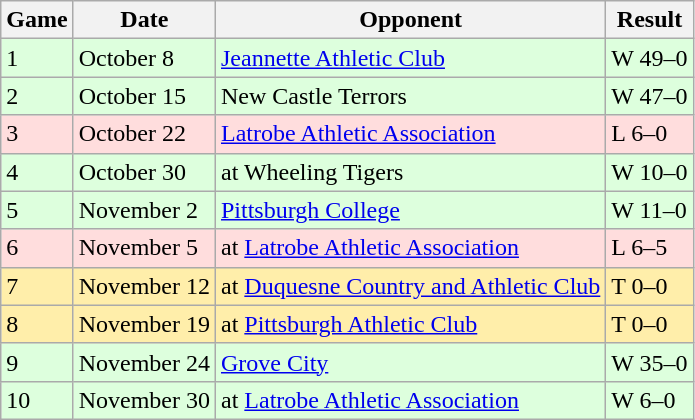<table class="wikitable">
<tr>
<th>Game</th>
<th>Date</th>
<th>Opponent</th>
<th>Result</th>
</tr>
<tr style="background: #ddffdd;">
<td>1</td>
<td>October 8</td>
<td><a href='#'>Jeannette Athletic Club</a></td>
<td>W 49–0</td>
</tr>
<tr style="background: #ddffdd;">
<td>2</td>
<td>October 15</td>
<td>New Castle Terrors</td>
<td>W 47–0</td>
</tr>
<tr style="background: #ffdddd;">
<td>3</td>
<td>October 22</td>
<td><a href='#'>Latrobe Athletic Association</a></td>
<td>L 6–0</td>
</tr>
<tr style="background: #ddffdd;">
<td>4</td>
<td>October 30</td>
<td>at Wheeling Tigers</td>
<td>W 10–0</td>
</tr>
<tr style="background: #ddffdd;">
<td>5</td>
<td>November 2</td>
<td><a href='#'>Pittsburgh College</a></td>
<td>W 11–0</td>
</tr>
<tr style="background: #ffdddd;">
<td>6</td>
<td>November 5</td>
<td>at <a href='#'>Latrobe Athletic Association</a></td>
<td>L 6–5</td>
</tr>
<tr style="background: #ffeeaa;">
<td>7</td>
<td>November 12</td>
<td>at <a href='#'>Duquesne Country and Athletic Club</a></td>
<td>T 0–0</td>
</tr>
<tr style="background: #ffeeaa;">
<td>8</td>
<td>November 19</td>
<td>at <a href='#'>Pittsburgh Athletic Club</a></td>
<td>T 0–0</td>
</tr>
<tr style="background: #ddffdd;">
<td>9</td>
<td>November 24</td>
<td><a href='#'>Grove City</a></td>
<td>W 35–0</td>
</tr>
<tr style="background: #ddffdd;">
<td>10</td>
<td>November 30</td>
<td>at <a href='#'>Latrobe Athletic Association</a></td>
<td>W 6–0</td>
</tr>
</table>
